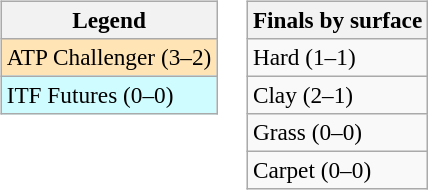<table>
<tr valign=top>
<td><br><table class=wikitable style=font-size:97%>
<tr>
<th>Legend</th>
</tr>
<tr bgcolor=moccasin>
<td>ATP Challenger (3–2)</td>
</tr>
<tr bgcolor=cffcff>
<td>ITF Futures (0–0)</td>
</tr>
</table>
</td>
<td><br><table class=wikitable style=font-size:97%>
<tr>
<th>Finals by surface</th>
</tr>
<tr>
<td>Hard (1–1)</td>
</tr>
<tr>
<td>Clay (2–1)</td>
</tr>
<tr>
<td>Grass (0–0)</td>
</tr>
<tr>
<td>Carpet (0–0)</td>
</tr>
</table>
</td>
</tr>
</table>
